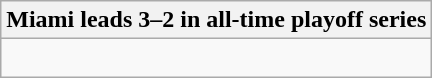<table class="wikitable collapsible collapsed">
<tr>
<th>Miami leads 3–2 in all-time playoff series</th>
</tr>
<tr>
<td><br>



</td>
</tr>
</table>
